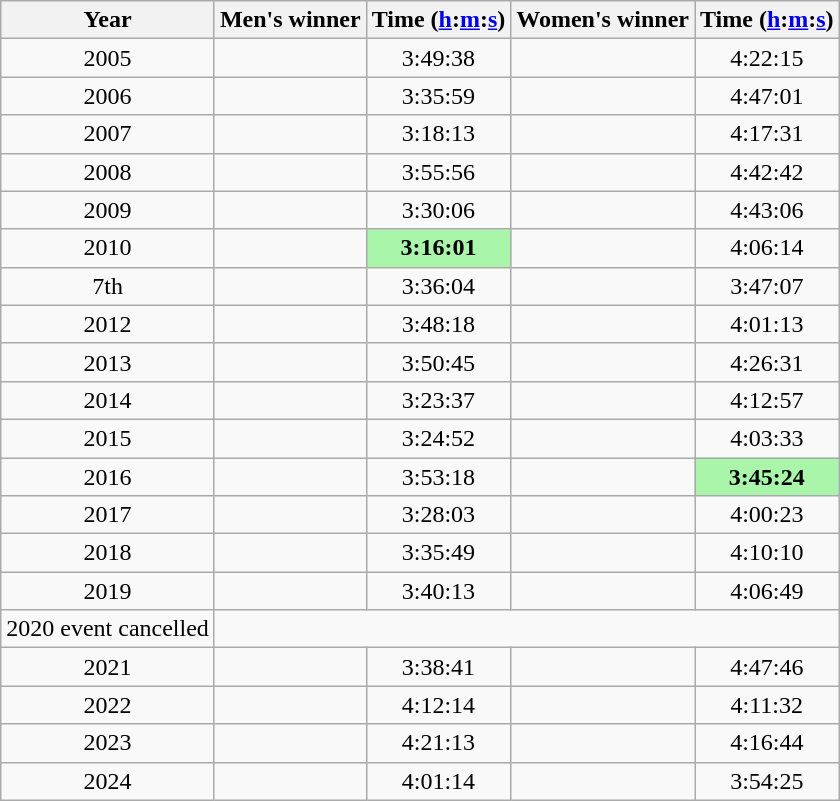<table class="wikitable" style="text-align:center">
<tr>
<th>Year</th>
<th>Men's winner</th>
<th>Time (<a href='#'>h</a>:<a href='#'>m</a>:<a href='#'>s</a>)</th>
<th>Women's winner</th>
<th>Time (<a href='#'>h</a>:<a href='#'>m</a>:<a href='#'>s</a>)</th>
</tr>
<tr>
<td>2005</td>
<td align=left></td>
<td>3:49:38</td>
<td align=left></td>
<td>4:22:15</td>
</tr>
<tr>
<td>2006</td>
<td align=left></td>
<td>3:35:59</td>
<td align=left></td>
<td>4:47:01</td>
</tr>
<tr>
<td>2007</td>
<td align=left></td>
<td>3:18:13</td>
<td align=left></td>
<td>4:17:31</td>
</tr>
<tr>
<td>2008</td>
<td align=left></td>
<td>3:55:56</td>
<td align=left></td>
<td>4:42:42</td>
</tr>
<tr>
<td>2009</td>
<td align=left></td>
<td>3:30:06</td>
<td align=left></td>
<td>4:43:06</td>
</tr>
<tr>
<td>2010</td>
<td align=left></td>
<td bgcolor=#A9F5A9><strong>3:16:01</strong></td>
<td align=left></td>
<td>4:06:14</td>
</tr>
<tr>
<td>7th</td>
<td align=left></td>
<td>3:36:04</td>
<td align=left></td>
<td>3:47:07</td>
</tr>
<tr>
<td>2012</td>
<td align=left></td>
<td>3:48:18</td>
<td align=left></td>
<td>4:01:13</td>
</tr>
<tr>
<td>2013</td>
<td align=left></td>
<td>3:50:45</td>
<td align=left></td>
<td>4:26:31</td>
</tr>
<tr>
<td>2014</td>
<td align=left></td>
<td>3:23:37</td>
<td align=left></td>
<td>4:12:57</td>
</tr>
<tr>
<td>2015</td>
<td align=left></td>
<td>3:24:52</td>
<td align=left></td>
<td>4:03:33</td>
</tr>
<tr>
<td>2016</td>
<td align=left></td>
<td>3:53:18</td>
<td align=left></td>
<td bgcolor=#A9F5A9><strong>3:45:24</strong></td>
</tr>
<tr>
<td>2017</td>
<td align=left></td>
<td>3:28:03</td>
<td align=left></td>
<td>4:00:23</td>
</tr>
<tr>
<td>2018</td>
<td align=left></td>
<td>3:35:49</td>
<td align=left></td>
<td>4:10:10</td>
</tr>
<tr>
<td>2019</td>
<td align=left></td>
<td>3:40:13</td>
<td align=left></td>
<td>4:06:49</td>
</tr>
<tr>
<td>2020 event cancelled</td>
</tr>
<tr>
<td>2021</td>
<td align=left></td>
<td>3:38:41</td>
<td align=left></td>
<td>4:47:46</td>
</tr>
<tr>
<td>2022</td>
<td align=left></td>
<td>4:12:14</td>
<td align=left></td>
<td>4:11:32</td>
</tr>
<tr>
<td>2023</td>
<td align=left></td>
<td>4:21:13</td>
<td align=left></td>
<td>4:16:44</td>
</tr>
<tr>
<td>2024</td>
<td align=left></td>
<td>4:01:14</td>
<td align=left></td>
<td>3:54:25</td>
</tr>
</table>
